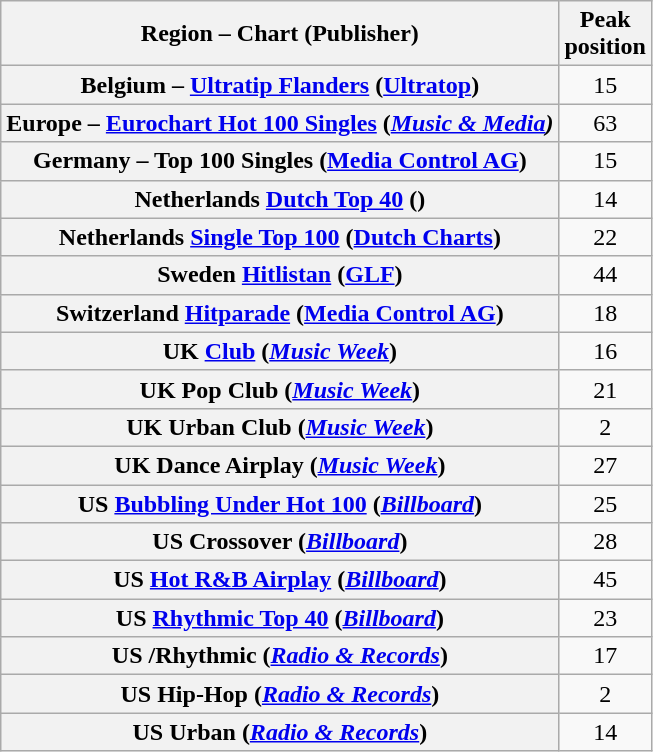<table class="wikitable sortable plainrowheaders" style="text-align:center;">
<tr>
<th>Region – Chart (Publisher)</th>
<th>Peak <br>position</th>
</tr>
<tr>
<th scope="row">Belgium – <a href='#'>Ultratip Flanders</a> (<a href='#'>Ultratop</a>)</th>
<td>15</td>
</tr>
<tr>
<th scope="row">Europe – <a href='#'>Eurochart Hot 100 Singles</a> (<em><a href='#'>Music & Media</a>)</em></th>
<td>63</td>
</tr>
<tr>
<th scope="row">Germany – Top 100 Singles (<a href='#'>Media Control AG</a>)</th>
<td>15</td>
</tr>
<tr>
<th scope="row">Netherlands <a href='#'>Dutch Top 40</a> ()</th>
<td>14</td>
</tr>
<tr>
<th scope="row">Netherlands <a href='#'>Single Top 100</a> (<a href='#'>Dutch Charts</a>)</th>
<td>22</td>
</tr>
<tr>
<th scope="row">Sweden <a href='#'>Hitlistan</a> (<a href='#'>GLF</a>)</th>
<td>44</td>
</tr>
<tr>
<th scope="row">Switzerland <a href='#'>Hitparade</a> (<a href='#'>Media Control AG</a>)</th>
<td>18</td>
</tr>
<tr>
<th scope="row">UK <a href='#'>Club</a> (<em><a href='#'>Music Week</a></em>)<br></th>
<td>16</td>
</tr>
<tr>
<th scope="row">UK Pop Club (<em><a href='#'>Music Week</a></em>)</th>
<td>21</td>
</tr>
<tr>
<th scope="row">UK Urban Club (<em><a href='#'>Music Week</a></em>)</th>
<td>2</td>
</tr>
<tr>
<th scope="row">UK Dance Airplay (<em><a href='#'>Music Week</a></em>)</th>
<td>27</td>
</tr>
<tr>
<th scope="row">US <a href='#'>Bubbling Under Hot 100</a> (<em><a href='#'>Billboard</a></em>)</th>
<td>25</td>
</tr>
<tr>
<th scope="row">US Crossover (<em><a href='#'>Billboard</a></em>)</th>
<td>28</td>
</tr>
<tr>
<th scope="row">US <a href='#'>Hot R&B Airplay</a> (<em><a href='#'>Billboard</a></em>)</th>
<td>45</td>
</tr>
<tr>
<th scope="row">US <a href='#'>Rhythmic Top 40</a> (<em><a href='#'>Billboard</a></em>)</th>
<td>23</td>
</tr>
<tr>
<th scope="row">US /Rhythmic (<em><a href='#'>Radio & Records</a></em>)</th>
<td>17</td>
</tr>
<tr>
<th scope="row">US Hip-Hop (<em><a href='#'>Radio & Records</a></em>)</th>
<td>2</td>
</tr>
<tr>
<th scope="row">US Urban (<em><a href='#'>Radio & Records</a></em>)</th>
<td>14</td>
</tr>
</table>
